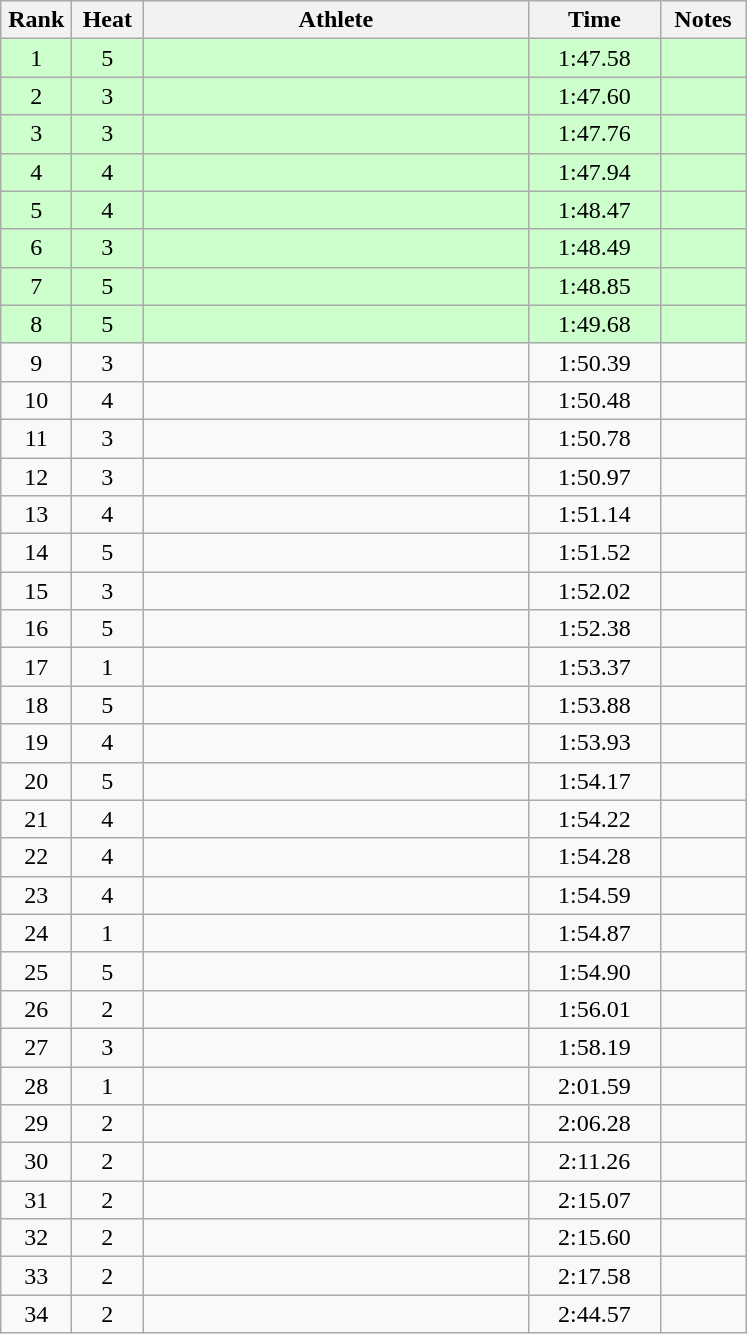<table class="wikitable" style="text-align:center">
<tr>
<th width=40>Rank</th>
<th width=40>Heat</th>
<th width=250>Athlete</th>
<th width=80>Time</th>
<th width=50>Notes</th>
</tr>
<tr bgcolor=ccffcc>
<td>1</td>
<td>5</td>
<td align=left></td>
<td>1:47.58</td>
<td></td>
</tr>
<tr bgcolor=ccffcc>
<td>2</td>
<td>3</td>
<td align=left></td>
<td>1:47.60</td>
<td></td>
</tr>
<tr bgcolor=ccffcc>
<td>3</td>
<td>3</td>
<td align=left></td>
<td>1:47.76</td>
<td></td>
</tr>
<tr bgcolor=ccffcc>
<td>4</td>
<td>4</td>
<td align=left></td>
<td>1:47.94</td>
<td></td>
</tr>
<tr bgcolor=ccffcc>
<td>5</td>
<td>4</td>
<td align=left></td>
<td>1:48.47</td>
<td></td>
</tr>
<tr bgcolor=ccffcc>
<td>6</td>
<td>3</td>
<td align=left></td>
<td>1:48.49</td>
<td></td>
</tr>
<tr bgcolor=ccffcc>
<td>7</td>
<td>5</td>
<td align=left></td>
<td>1:48.85</td>
<td></td>
</tr>
<tr bgcolor=ccffcc>
<td>8</td>
<td>5</td>
<td align=left></td>
<td>1:49.68</td>
<td></td>
</tr>
<tr>
<td>9</td>
<td>3</td>
<td align=left></td>
<td>1:50.39</td>
<td></td>
</tr>
<tr>
<td>10</td>
<td>4</td>
<td align=left></td>
<td>1:50.48</td>
<td></td>
</tr>
<tr>
<td>11</td>
<td>3</td>
<td align=left></td>
<td>1:50.78</td>
<td></td>
</tr>
<tr>
<td>12</td>
<td>3</td>
<td align=left></td>
<td>1:50.97</td>
<td></td>
</tr>
<tr>
<td>13</td>
<td>4</td>
<td align=left></td>
<td>1:51.14</td>
<td></td>
</tr>
<tr>
<td>14</td>
<td>5</td>
<td align=left></td>
<td>1:51.52</td>
<td></td>
</tr>
<tr>
<td>15</td>
<td>3</td>
<td align=left></td>
<td>1:52.02</td>
<td></td>
</tr>
<tr>
<td>16</td>
<td>5</td>
<td align=left></td>
<td>1:52.38</td>
<td></td>
</tr>
<tr>
<td>17</td>
<td>1</td>
<td align=left></td>
<td>1:53.37</td>
<td></td>
</tr>
<tr>
<td>18</td>
<td>5</td>
<td align=left></td>
<td>1:53.88</td>
<td></td>
</tr>
<tr>
<td>19</td>
<td>4</td>
<td align=left></td>
<td>1:53.93</td>
<td></td>
</tr>
<tr>
<td>20</td>
<td>5</td>
<td align=left></td>
<td>1:54.17</td>
<td></td>
</tr>
<tr>
<td>21</td>
<td>4</td>
<td align=left></td>
<td>1:54.22</td>
<td></td>
</tr>
<tr>
<td>22</td>
<td>4</td>
<td align=left></td>
<td>1:54.28</td>
<td></td>
</tr>
<tr>
<td>23</td>
<td>4</td>
<td align=left></td>
<td>1:54.59</td>
<td></td>
</tr>
<tr>
<td>24</td>
<td>1</td>
<td align=left></td>
<td>1:54.87</td>
<td></td>
</tr>
<tr>
<td>25</td>
<td>5</td>
<td align=left></td>
<td>1:54.90</td>
<td></td>
</tr>
<tr>
<td>26</td>
<td>2</td>
<td align=left></td>
<td>1:56.01</td>
<td></td>
</tr>
<tr>
<td>27</td>
<td>3</td>
<td align=left></td>
<td>1:58.19</td>
<td></td>
</tr>
<tr>
<td>28</td>
<td>1</td>
<td align=left></td>
<td>2:01.59</td>
<td></td>
</tr>
<tr>
<td>29</td>
<td>2</td>
<td align=left></td>
<td>2:06.28</td>
<td></td>
</tr>
<tr>
<td>30</td>
<td>2</td>
<td align=left></td>
<td>2:11.26</td>
<td></td>
</tr>
<tr>
<td>31</td>
<td>2</td>
<td align=left></td>
<td>2:15.07</td>
<td></td>
</tr>
<tr>
<td>32</td>
<td>2</td>
<td align=left></td>
<td>2:15.60</td>
<td></td>
</tr>
<tr>
<td>33</td>
<td>2</td>
<td align=left></td>
<td>2:17.58</td>
<td></td>
</tr>
<tr>
<td>34</td>
<td>2</td>
<td align=left></td>
<td>2:44.57</td>
<td></td>
</tr>
</table>
